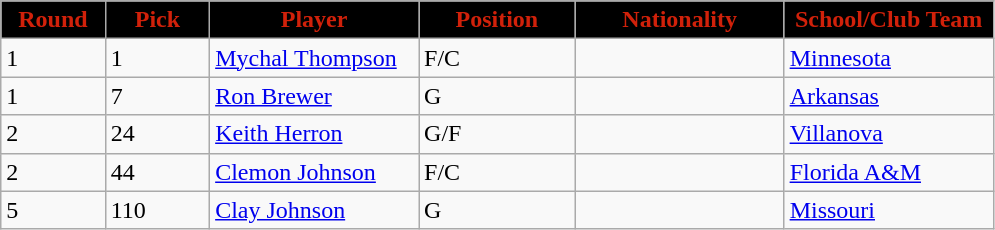<table class="wikitable sortable sortable">
<tr>
<th style="background:#000000; color:#D1210A"  width="10%">Round</th>
<th style="background:#000000; color:#D1210A"  width="10%">Pick</th>
<th style="background:#000000; color:#D1210A"  width="20%">Player</th>
<th style="background:#000000; color:#D1210A"  width="15%">Position</th>
<th style="background:#000000; color:#D1210A"  width="20%">Nationality</th>
<th style="background:#000000; color:#D1210A"  width="20%">School/Club Team</th>
</tr>
<tr>
<td>1</td>
<td>1</td>
<td><a href='#'>Mychal Thompson</a></td>
<td>F/C</td>
<td></td>
<td><a href='#'>Minnesota</a></td>
</tr>
<tr>
<td>1</td>
<td>7</td>
<td><a href='#'>Ron Brewer</a></td>
<td>G</td>
<td></td>
<td><a href='#'>Arkansas</a></td>
</tr>
<tr>
<td>2</td>
<td>24</td>
<td><a href='#'>Keith Herron</a></td>
<td>G/F</td>
<td></td>
<td><a href='#'>Villanova</a></td>
</tr>
<tr>
<td>2</td>
<td>44</td>
<td><a href='#'>Clemon Johnson</a></td>
<td>F/C</td>
<td></td>
<td><a href='#'>Florida A&M</a></td>
</tr>
<tr>
<td>5</td>
<td>110</td>
<td><a href='#'>Clay Johnson</a></td>
<td>G</td>
<td></td>
<td><a href='#'>Missouri</a></td>
</tr>
</table>
